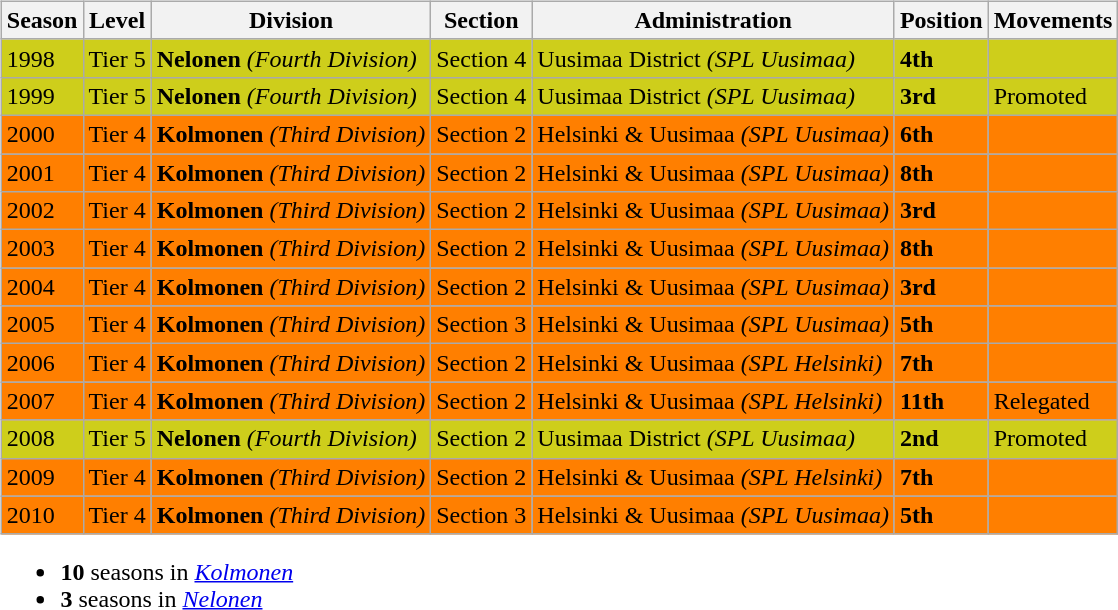<table>
<tr>
<td valign="top" width=0%><br><table class="wikitable">
<tr style="background:#f0f6fa;">
<th><strong>Season</strong></th>
<th><strong>Level</strong></th>
<th><strong>Division</strong></th>
<th><strong>Section</strong></th>
<th><strong>Administration</strong></th>
<th><strong>Position</strong></th>
<th><strong>Movements</strong></th>
</tr>
<tr>
<td style="background:#CECE1B;">1998</td>
<td style="background:#CECE1B;">Tier 5</td>
<td style="background:#CECE1B;"><strong>Nelonen</strong> <em>(Fourth Division)</em></td>
<td style="background:#CECE1B;">Section 4</td>
<td style="background:#CECE1B;">Uusimaa District <em>(SPL Uusimaa)</em></td>
<td style="background:#CECE1B;"><strong>4th</strong></td>
<td style="background:#CECE1B;"></td>
</tr>
<tr>
<td style="background:#CECE1B;">1999</td>
<td style="background:#CECE1B;">Tier 5</td>
<td style="background:#CECE1B;"><strong>Nelonen</strong> <em>(Fourth Division)</em></td>
<td style="background:#CECE1B;">Section 4</td>
<td style="background:#CECE1B;">Uusimaa District <em>(SPL Uusimaa)</em></td>
<td style="background:#CECE1B;"><strong>3rd</strong></td>
<td style="background:#CECE1B;">Promoted</td>
</tr>
<tr>
<td style="background:#FF7F00;">2000</td>
<td style="background:#FF7F00;">Tier 4</td>
<td style="background:#FF7F00;"><strong>Kolmonen</strong> <em>(Third Division)</em></td>
<td style="background:#FF7F00;">Section 2</td>
<td style="background:#FF7F00;">Helsinki & Uusimaa <em>(SPL Uusimaa)</em></td>
<td style="background:#FF7F00;"><strong>6th</strong></td>
<td style="background:#FF7F00;"></td>
</tr>
<tr>
<td style="background:#FF7F00;">2001</td>
<td style="background:#FF7F00;">Tier 4</td>
<td style="background:#FF7F00;"><strong>Kolmonen</strong> <em>(Third Division)</em></td>
<td style="background:#FF7F00;">Section 2</td>
<td style="background:#FF7F00;">Helsinki & Uusimaa <em>(SPL Uusimaa)</em></td>
<td style="background:#FF7F00;"><strong>8th</strong></td>
<td style="background:#FF7F00;"></td>
</tr>
<tr>
<td style="background:#FF7F00;">2002</td>
<td style="background:#FF7F00;">Tier 4</td>
<td style="background:#FF7F00;"><strong>Kolmonen</strong> <em>(Third Division)</em></td>
<td style="background:#FF7F00;">Section 2</td>
<td style="background:#FF7F00;">Helsinki & Uusimaa <em>(SPL Uusimaa)</em></td>
<td style="background:#FF7F00;"><strong>3rd</strong></td>
<td style="background:#FF7F00;"></td>
</tr>
<tr>
<td style="background:#FF7F00;">2003</td>
<td style="background:#FF7F00;">Tier 4</td>
<td style="background:#FF7F00;"><strong>Kolmonen</strong> <em>(Third Division)</em></td>
<td style="background:#FF7F00;">Section 2</td>
<td style="background:#FF7F00;">Helsinki & Uusimaa <em>(SPL Uusimaa)</em></td>
<td style="background:#FF7F00;"><strong>8th</strong></td>
<td style="background:#FF7F00;"></td>
</tr>
<tr>
<td style="background:#FF7F00;">2004</td>
<td style="background:#FF7F00;">Tier 4</td>
<td style="background:#FF7F00;"><strong>Kolmonen</strong> <em>(Third Division)</em></td>
<td style="background:#FF7F00;">Section 2</td>
<td style="background:#FF7F00;">Helsinki & Uusimaa <em>(SPL Uusimaa)</em></td>
<td style="background:#FF7F00;"><strong>3rd</strong></td>
<td style="background:#FF7F00;"></td>
</tr>
<tr>
<td style="background:#FF7F00;">2005</td>
<td style="background:#FF7F00;">Tier 4</td>
<td style="background:#FF7F00;"><strong>Kolmonen</strong> <em>(Third Division)</em></td>
<td style="background:#FF7F00;">Section 3</td>
<td style="background:#FF7F00;">Helsinki & Uusimaa <em>(SPL Uusimaa)</em></td>
<td style="background:#FF7F00;"><strong>5th</strong></td>
<td style="background:#FF7F00;"></td>
</tr>
<tr>
<td style="background:#FF7F00;">2006</td>
<td style="background:#FF7F00;">Tier 4</td>
<td style="background:#FF7F00;"><strong>Kolmonen</strong> <em>(Third Division)</em></td>
<td style="background:#FF7F00;">Section 2</td>
<td style="background:#FF7F00;">Helsinki & Uusimaa <em>(SPL Helsinki)</em></td>
<td style="background:#FF7F00;"><strong>7th</strong></td>
<td style="background:#FF7F00;"></td>
</tr>
<tr>
<td style="background:#FF7F00;">2007</td>
<td style="background:#FF7F00;">Tier 4</td>
<td style="background:#FF7F00;"><strong>Kolmonen</strong> <em>(Third Division)</em></td>
<td style="background:#FF7F00;">Section 2</td>
<td style="background:#FF7F00;">Helsinki & Uusimaa <em>(SPL Helsinki)</em></td>
<td style="background:#FF7F00;"><strong>11th</strong></td>
<td style="background:#FF7F00;">Relegated</td>
</tr>
<tr>
<td style="background:#CECE1B;">2008</td>
<td style="background:#CECE1B;">Tier 5</td>
<td style="background:#CECE1B;"><strong>Nelonen</strong> <em>(Fourth Division)</em></td>
<td style="background:#CECE1B;">Section 2</td>
<td style="background:#CECE1B;">Uusimaa District <em>(SPL Uusimaa)</em></td>
<td style="background:#CECE1B;"><strong>2nd</strong></td>
<td style="background:#CECE1B;">Promoted</td>
</tr>
<tr>
<td style="background:#FF7F00;">2009</td>
<td style="background:#FF7F00;">Tier 4</td>
<td style="background:#FF7F00;"><strong>Kolmonen</strong> <em>(Third Division)</em></td>
<td style="background:#FF7F00;">Section 2</td>
<td style="background:#FF7F00;">Helsinki & Uusimaa <em>(SPL Helsinki)</em></td>
<td style="background:#FF7F00;"><strong>7th</strong></td>
<td style="background:#FF7F00;"></td>
</tr>
<tr>
<td style="background:#FF7F00;">2010</td>
<td style="background:#FF7F00;">Tier 4</td>
<td style="background:#FF7F00;"><strong>Kolmonen</strong> <em>(Third Division)</em></td>
<td style="background:#FF7F00;">Section 3</td>
<td style="background:#FF7F00;">Helsinki & Uusimaa <em>(SPL Uusimaa)</em></td>
<td style="background:#FF7F00;"><strong>5th</strong></td>
<td style="background:#FF7F00;"></td>
</tr>
</table>
<ul><li><strong>10</strong> seasons in <em><a href='#'>Kolmonen</a></em></li><li><strong>3</strong> seasons in <em><a href='#'>Nelonen</a></em></li></ul></td>
</tr>
</table>
